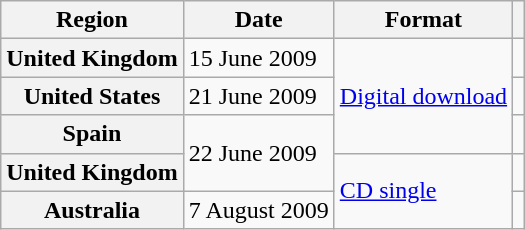<table class="wikitable plainrowheaders">
<tr>
<th scope="col">Region</th>
<th scope="col">Date</th>
<th scope="col">Format</th>
<th scope="col"></th>
</tr>
<tr>
<th scope="row">United Kingdom</th>
<td>15 June 2009</td>
<td rowspan="3"><a href='#'>Digital download</a></td>
<td align="center"></td>
</tr>
<tr>
<th scope="row">United States</th>
<td>21 June 2009</td>
<td align="center"></td>
</tr>
<tr>
<th scope="row">Spain</th>
<td rowspan="2">22 June 2009</td>
<td align="center"></td>
</tr>
<tr>
<th scope="row">United Kingdom</th>
<td rowspan="2"><a href='#'>CD single</a></td>
<td align="center"></td>
</tr>
<tr>
<th scope="row">Australia</th>
<td>7 August 2009</td>
<td align="center"></td>
</tr>
</table>
